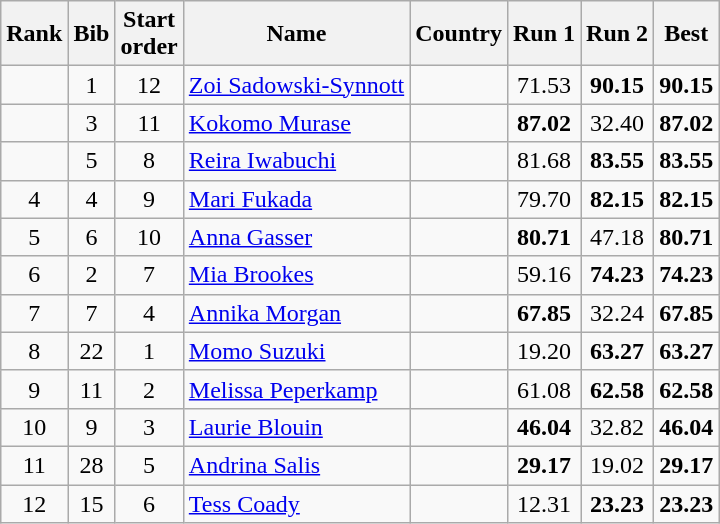<table class="wikitable sortable" style="text-align:center">
<tr>
<th>Rank</th>
<th>Bib</th>
<th>Start<br>order</th>
<th>Name</th>
<th>Country</th>
<th>Run 1</th>
<th>Run 2</th>
<th>Best</th>
</tr>
<tr>
<td></td>
<td>1</td>
<td>12</td>
<td align=left><a href='#'>Zoi Sadowski-Synnott</a></td>
<td align=left></td>
<td>71.53</td>
<td><strong>90.15</strong></td>
<td><strong>90.15</strong></td>
</tr>
<tr>
<td></td>
<td>3</td>
<td>11</td>
<td align=left><a href='#'>Kokomo Murase</a></td>
<td align=left></td>
<td><strong>87.02</strong></td>
<td>32.40</td>
<td><strong>87.02</strong></td>
</tr>
<tr>
<td></td>
<td>5</td>
<td>8</td>
<td align=left><a href='#'>Reira Iwabuchi</a></td>
<td align=left></td>
<td>81.68</td>
<td><strong>83.55</strong></td>
<td><strong>83.55</strong></td>
</tr>
<tr>
<td>4</td>
<td>4</td>
<td>9</td>
<td align=left><a href='#'>Mari Fukada</a></td>
<td align=left></td>
<td>79.70</td>
<td><strong>82.15</strong></td>
<td><strong>82.15</strong></td>
</tr>
<tr>
<td>5</td>
<td>6</td>
<td>10</td>
<td align=left><a href='#'>Anna Gasser</a></td>
<td align=left></td>
<td><strong>80.71</strong></td>
<td>47.18</td>
<td><strong>80.71</strong></td>
</tr>
<tr>
<td>6</td>
<td>2</td>
<td>7</td>
<td align=left><a href='#'>Mia Brookes</a></td>
<td align=left></td>
<td>59.16</td>
<td><strong>74.23</strong></td>
<td><strong>74.23</strong></td>
</tr>
<tr>
<td>7</td>
<td>7</td>
<td>4</td>
<td align=left><a href='#'>Annika Morgan</a></td>
<td align=left></td>
<td><strong>67.85</strong></td>
<td>32.24</td>
<td><strong>67.85</strong></td>
</tr>
<tr>
<td>8</td>
<td>22</td>
<td>1</td>
<td align=left><a href='#'>Momo Suzuki</a></td>
<td align=left></td>
<td>19.20</td>
<td><strong>63.27</strong></td>
<td><strong>63.27</strong></td>
</tr>
<tr>
<td>9</td>
<td>11</td>
<td>2</td>
<td align=left><a href='#'>Melissa Peperkamp</a></td>
<td align=left></td>
<td>61.08</td>
<td><strong>62.58</strong></td>
<td><strong>62.58</strong></td>
</tr>
<tr>
<td>10</td>
<td>9</td>
<td>3</td>
<td align=left><a href='#'>Laurie Blouin</a></td>
<td align=left></td>
<td><strong>46.04</strong></td>
<td>32.82</td>
<td><strong>46.04</strong></td>
</tr>
<tr>
<td>11</td>
<td>28</td>
<td>5</td>
<td align=left><a href='#'>Andrina Salis</a></td>
<td align=left></td>
<td><strong>29.17</strong></td>
<td>19.02</td>
<td><strong>29.17</strong></td>
</tr>
<tr>
<td>12</td>
<td>15</td>
<td>6</td>
<td align=left><a href='#'>Tess Coady</a></td>
<td align=left></td>
<td>12.31</td>
<td><strong>23.23</strong></td>
<td><strong>23.23</strong></td>
</tr>
</table>
